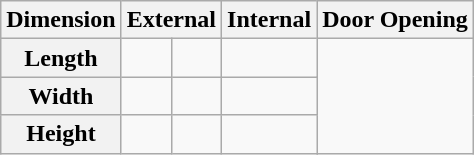<table class="wikitable">
<tr>
<th>Dimension</th>
<th colspan=2>External</th>
<th colspan=2>Internal</th>
<th colspan=2>Door Opening</th>
</tr>
<tr>
<th>Length</th>
<td></td>
<td></td>
<td colspan=2></td>
</tr>
<tr>
<th>Width</th>
<td></td>
<td></td>
<td></td>
</tr>
<tr>
<th>Height</th>
<td></td>
<td></td>
<td></td>
</tr>
</table>
